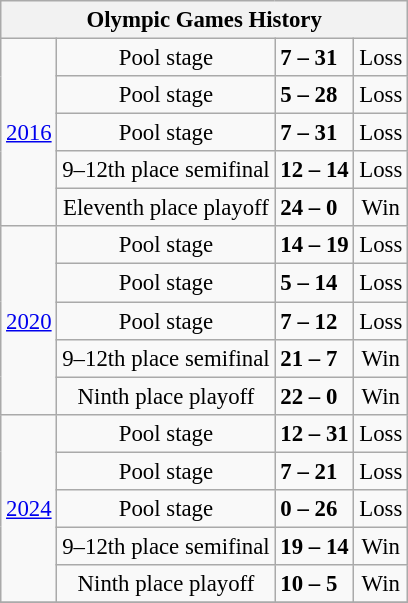<table class="wikitable" style="text-align: center;font-size:95%;">
<tr>
<th colspan=4>Olympic Games History</th>
</tr>
<tr>
<td rowspan=5><a href='#'>2016</a></td>
<td>Pool stage</td>
<td align="left"> <strong>7 – 31</strong> </td>
<td>Loss</td>
</tr>
<tr>
<td>Pool stage</td>
<td align="left"> <strong>5 – 28</strong> </td>
<td>Loss</td>
</tr>
<tr>
<td>Pool stage</td>
<td align="left"> <strong>7 – 31</strong> </td>
<td>Loss</td>
</tr>
<tr>
<td>9–12th place semifinal</td>
<td align="left"> <strong>12 – 14</strong> </td>
<td>Loss</td>
</tr>
<tr>
<td>Eleventh place playoff</td>
<td align="left"> <strong>24 – 0</strong> </td>
<td>Win</td>
</tr>
<tr>
<td rowspan=5><a href='#'>2020</a></td>
<td>Pool stage</td>
<td align="left"> <strong>14 – 19</strong> </td>
<td>Loss</td>
</tr>
<tr>
<td>Pool stage</td>
<td align="left"> <strong>5 – 14</strong> </td>
<td>Loss</td>
</tr>
<tr>
<td>Pool stage</td>
<td align="left"> <strong>7 – 12</strong> </td>
<td>Loss</td>
</tr>
<tr>
<td>9–12th place semifinal</td>
<td align="left"> <strong>21 – 7</strong> </td>
<td>Win</td>
</tr>
<tr>
<td>Ninth place playoff</td>
<td align="left"> <strong>22 – 0</strong> </td>
<td>Win</td>
</tr>
<tr>
<td rowspan=5><a href='#'>2024</a></td>
<td>Pool stage</td>
<td align="left"> <strong>12 – 31</strong> </td>
<td>Loss</td>
</tr>
<tr>
<td>Pool stage</td>
<td align="left"> <strong>7 – 21</strong> </td>
<td>Loss</td>
</tr>
<tr>
<td>Pool stage</td>
<td align="left"> <strong>0 – 26</strong> </td>
<td>Loss</td>
</tr>
<tr>
<td>9–12th place semifinal</td>
<td align="left"> <strong>19 – 14</strong> </td>
<td>Win</td>
</tr>
<tr>
<td>Ninth place playoff</td>
<td align="left"> <strong>10 – 5</strong> </td>
<td>Win</td>
</tr>
<tr>
</tr>
</table>
